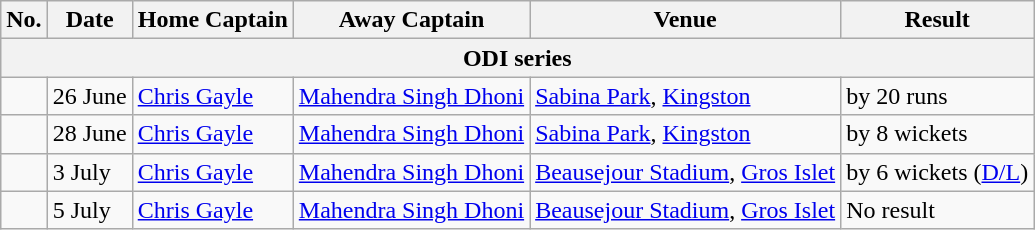<table class="wikitable">
<tr>
<th>No.</th>
<th>Date</th>
<th>Home Captain</th>
<th>Away Captain</th>
<th>Venue</th>
<th>Result</th>
</tr>
<tr>
<th colspan="9">ODI series</th>
</tr>
<tr>
<td></td>
<td>26 June</td>
<td><a href='#'>Chris Gayle</a></td>
<td><a href='#'>Mahendra Singh Dhoni</a></td>
<td><a href='#'>Sabina Park</a>, <a href='#'>Kingston</a></td>
<td> by 20 runs</td>
</tr>
<tr>
<td></td>
<td>28 June</td>
<td><a href='#'>Chris Gayle</a></td>
<td><a href='#'>Mahendra Singh Dhoni</a></td>
<td><a href='#'>Sabina Park</a>, <a href='#'>Kingston</a></td>
<td> by 8 wickets</td>
</tr>
<tr>
<td></td>
<td>3 July</td>
<td><a href='#'>Chris Gayle</a></td>
<td><a href='#'>Mahendra Singh Dhoni</a></td>
<td><a href='#'>Beausejour Stadium</a>, <a href='#'>Gros Islet</a></td>
<td> by 6 wickets (<a href='#'>D/L</a>)</td>
</tr>
<tr>
<td></td>
<td>5 July</td>
<td><a href='#'>Chris Gayle</a></td>
<td><a href='#'>Mahendra Singh Dhoni</a></td>
<td><a href='#'>Beausejour Stadium</a>, <a href='#'>Gros Islet</a></td>
<td>No result</td>
</tr>
</table>
